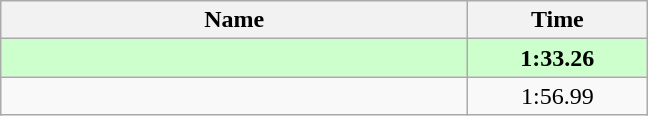<table class="wikitable" style="text-align:center;">
<tr>
<th style="width:19em">Name</th>
<th style="width:7em">Time</th>
</tr>
<tr bgcolor=ccffcc>
<td align=left><strong></strong></td>
<td><strong>1:33.26</strong></td>
</tr>
<tr>
<td align=left></td>
<td>1:56.99</td>
</tr>
</table>
